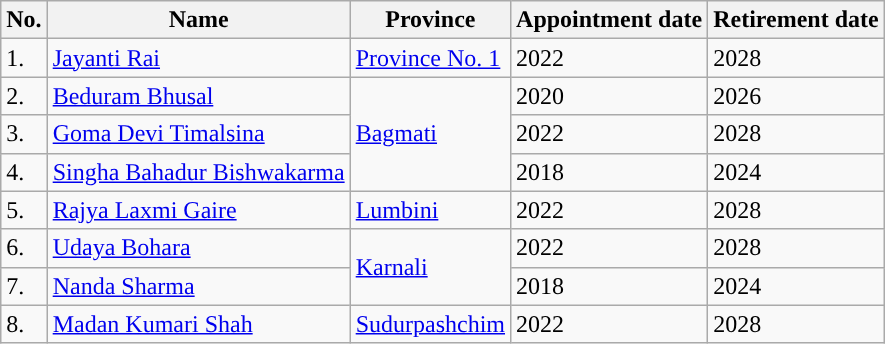<table class="wikitable">
<tr>
<th style="background-color:">No.</th>
<th style="background-color:">Name</th>
<th style="background-color:">Province</th>
<th style="background-color:">Appointment date</th>
<th style="background-color:">Retirement date</th>
</tr>
<tr>
<td>1.</td>
<td><a href='#'>Jayanti Rai</a></td>
<td><a href='#'>Province No. 1</a></td>
<td>2022</td>
<td>2028</td>
</tr>
<tr>
<td>2.</td>
<td><a href='#'>Beduram Bhusal</a></td>
<td rowspan="3"><a href='#'>Bagmati</a></td>
<td>2020</td>
<td>2026</td>
</tr>
<tr>
<td>3.</td>
<td><a href='#'>Goma Devi Timalsina</a></td>
<td>2022</td>
<td>2028</td>
</tr>
<tr>
<td>4.</td>
<td><a href='#'>Singha Bahadur Bishwakarma</a></td>
<td>2018</td>
<td>2024</td>
</tr>
<tr>
<td>5.</td>
<td><a href='#'>Rajya Laxmi Gaire</a></td>
<td><a href='#'>Lumbini</a></td>
<td>2022</td>
<td>2028</td>
</tr>
<tr>
<td>6.</td>
<td><a href='#'>Udaya Bohara</a></td>
<td rowspan="2"><a href='#'>Karnali</a></td>
<td>2022</td>
<td>2028</td>
</tr>
<tr>
<td>7.</td>
<td><a href='#'>Nanda Sharma</a></td>
<td>2018</td>
<td>2024</td>
</tr>
<tr>
<td>8.</td>
<td><a href='#'>Madan Kumari Shah</a></td>
<td><a href='#'>Sudurpashchim</a></td>
<td>2022</td>
<td>2028</td>
</tr>
</table>
